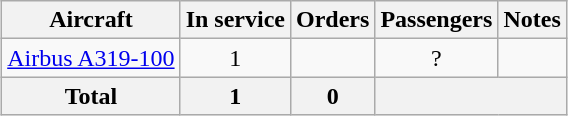<table class="wikitable" style="text-align:center; margin:0.5em auto">
<tr>
<th>Aircraft</th>
<th>In service</th>
<th>Orders</th>
<th>Passengers</th>
<th>Notes</th>
</tr>
<tr>
<td><a href='#'>Airbus A319-100</a></td>
<td>1</td>
<td></td>
<td>?</td>
<td></td>
</tr>
<tr>
<th>Total</th>
<th>1</th>
<th>0</th>
<th colspan=2></th>
</tr>
</table>
